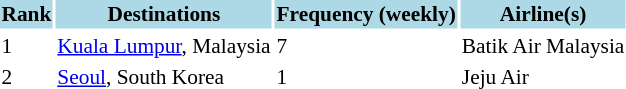<table class="sortable" style="font-size:89%; align=center;">
<tr style="background:lightblue;">
<th>Rank</th>
<th>Destinations</th>
<th>Frequency (weekly)</th>
<th>Airline(s)</th>
</tr>
<tr>
<td>1</td>
<td> <a href='#'>Kuala Lumpur</a>, Malaysia</td>
<td>7</td>
<td>Batik Air Malaysia</td>
</tr>
<tr>
<td>2</td>
<td> <a href='#'>Seoul</a>, South Korea</td>
<td>1</td>
<td>Jeju Air</td>
</tr>
<tr>
</tr>
</table>
